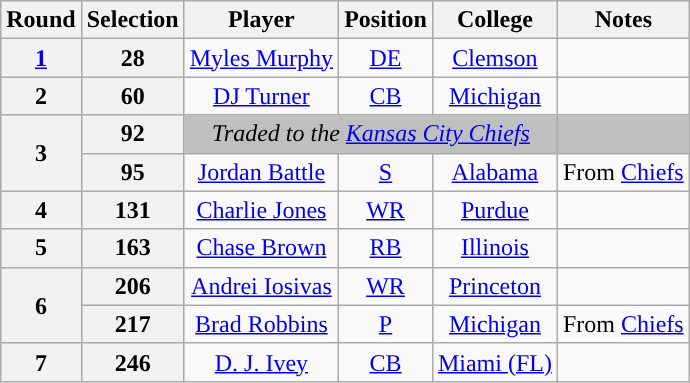<table class="wikitable" style="text-align:center">
<tr>
<th>Round</th>
<th>Selection</th>
<th>Player</th>
<th>Position</th>
<th>College</th>
<th>Notes</th>
</tr>
<tr>
<th><a href='#'>1</a></th>
<th>28</th>
<td><a href='#'>Myles Murphy</a></td>
<td><a href='#'>DE</a></td>
<td><a href='#'>Clemson</a></td>
<td></td>
</tr>
<tr>
<th>2</th>
<th>60</th>
<td><a href='#'>DJ Turner</a></td>
<td><a href='#'>CB</a></td>
<td><a href='#'>Michigan</a></td>
<td></td>
</tr>
<tr>
<th rowspan="2">3</th>
<th>92</th>
<td colspan="3" style="background:#BFBFBF"><em>Traded to the <a href='#'>Kansas City Chiefs</a></em></td>
<td style="background:#BFBFBF"></td>
</tr>
<tr>
<th>95</th>
<td><a href='#'>Jordan Battle</a></td>
<td><a href='#'>S</a></td>
<td><a href='#'>Alabama</a></td>
<td>From <a href='#'>Chiefs</a></td>
</tr>
<tr>
<th>4</th>
<th>131</th>
<td><a href='#'>Charlie Jones</a></td>
<td><a href='#'>WR</a></td>
<td><a href='#'>Purdue</a></td>
<td></td>
</tr>
<tr>
<th>5</th>
<th>163</th>
<td><a href='#'>Chase Brown</a></td>
<td><a href='#'>RB</a></td>
<td><a href='#'>Illinois</a></td>
<td></td>
</tr>
<tr>
<th rowspan="2">6</th>
<th>206</th>
<td><a href='#'>Andrei Iosivas</a></td>
<td><a href='#'>WR</a></td>
<td><a href='#'>Princeton</a></td>
<td></td>
</tr>
<tr>
<th>217</th>
<td><a href='#'>Brad Robbins</a></td>
<td><a href='#'>P</a></td>
<td><a href='#'>Michigan</a></td>
<td>From <a href='#'>Chiefs</a></td>
</tr>
<tr>
<th>7</th>
<th>246</th>
<td><a href='#'>D. J. Ivey</a></td>
<td><a href='#'>CB</a></td>
<td><a href='#'>Miami (FL)</a></td>
<td></td>
</tr>
</table>
